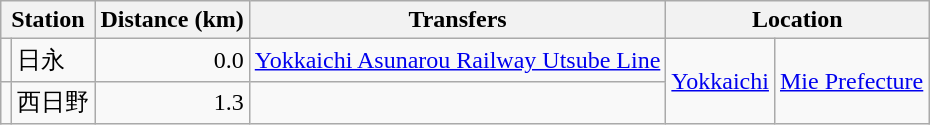<table class=wikitable>
<tr>
<th colspan="2">Station</th>
<th>Distance (km)</th>
<th>Transfers</th>
<th colspan="2">Location</th>
</tr>
<tr>
<td></td>
<td>日永</td>
<td align=right>0.0</td>
<td><a href='#'>Yokkaichi Asunarou Railway Utsube Line</a></td>
<td rowspan="2" style="text-align:center;"><a href='#'>Yokkaichi</a></td>
<td rowspan="2" style="text-align:center;"><a href='#'>Mie Prefecture</a></td>
</tr>
<tr>
<td></td>
<td>西日野</td>
<td align=right>1.3</td>
<td></td>
</tr>
</table>
